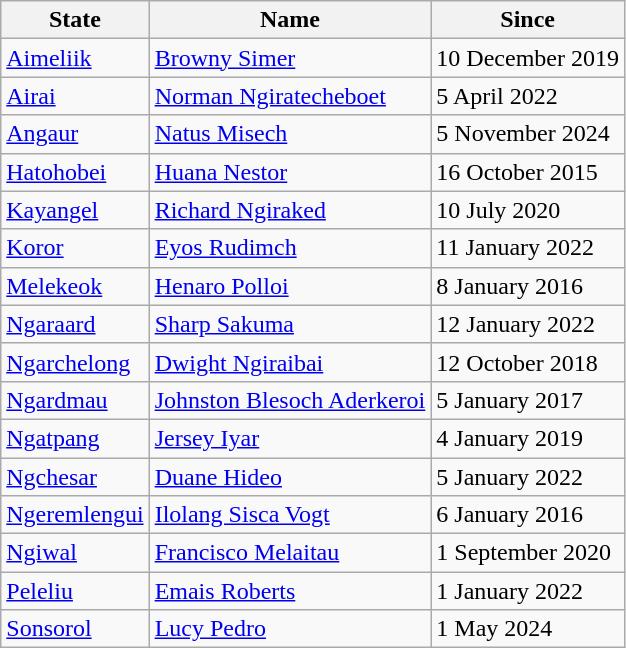<table class="wikitable">
<tr>
<th>State</th>
<th>Name</th>
<th>Since</th>
</tr>
<tr>
<td><a href='#'>Aimeliik</a></td>
<td><a href='#'>Browny Simer</a></td>
<td>10 December 2019</td>
</tr>
<tr>
<td><a href='#'>Airai</a></td>
<td><a href='#'>Norman Ngiratecheboet</a></td>
<td>5 April 2022</td>
</tr>
<tr>
<td><a href='#'>Angaur</a></td>
<td><a href='#'>Natus Misech</a></td>
<td>5 November 2024</td>
</tr>
<tr>
<td><a href='#'>Hatohobei</a></td>
<td><a href='#'>Huana Nestor</a></td>
<td>16 October 2015</td>
</tr>
<tr>
<td><a href='#'>Kayangel</a></td>
<td><a href='#'>Richard Ngiraked</a></td>
<td>10 July 2020</td>
</tr>
<tr>
<td><a href='#'>Koror</a> <br> </td>
<td><a href='#'>Eyos Rudimch</a></td>
<td>11 January 2022</td>
</tr>
<tr>
<td><a href='#'>Melekeok</a></td>
<td><a href='#'>Henaro Polloi</a></td>
<td>8 January 2016</td>
</tr>
<tr>
<td><a href='#'>Ngaraard</a></td>
<td><a href='#'>Sharp Sakuma</a></td>
<td>12 January 2022</td>
</tr>
<tr>
<td><a href='#'>Ngarchelong</a></td>
<td><a href='#'>Dwight Ngiraibai</a></td>
<td>12 October 2018</td>
</tr>
<tr>
<td><a href='#'>Ngardmau</a></td>
<td><a href='#'>Johnston Blesoch Aderkeroi</a></td>
<td>5 January 2017</td>
</tr>
<tr>
<td><a href='#'>Ngatpang</a></td>
<td><a href='#'>Jersey Iyar</a></td>
<td>4 January 2019</td>
</tr>
<tr>
<td><a href='#'>Ngchesar</a></td>
<td><a href='#'>Duane Hideo</a></td>
<td>5 January 2022</td>
</tr>
<tr>
<td><a href='#'>Ngeremlengui</a></td>
<td><a href='#'>Ilolang Sisca Vogt</a></td>
<td>6 January 2016</td>
</tr>
<tr>
<td><a href='#'>Ngiwal</a></td>
<td><a href='#'>Francisco Melaitau</a></td>
<td>1 September 2020</td>
</tr>
<tr>
<td><a href='#'>Peleliu</a> <br> </td>
<td><a href='#'>Emais Roberts</a></td>
<td>1 January 2022</td>
</tr>
<tr>
<td><a href='#'>Sonsorol</a></td>
<td><a href='#'>Lucy Pedro</a></td>
<td>1 May 2024</td>
</tr>
</table>
